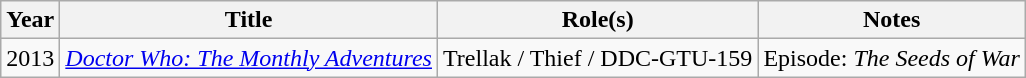<table class="wikitable sortable">
<tr>
<th>Year</th>
<th>Title</th>
<th>Role(s)</th>
<th>Notes</th>
</tr>
<tr>
<td>2013</td>
<td><em><a href='#'>Doctor Who: The Monthly Adventures</a></em></td>
<td>Trellak / Thief / DDC-GTU-159</td>
<td>Episode: <em>The Seeds of War</em></td>
</tr>
</table>
